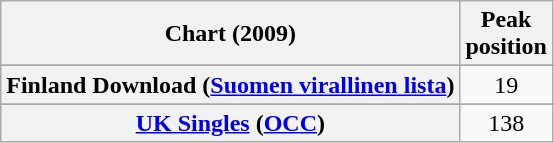<table class="wikitable sortable plainrowheaders" style="text-align:center">
<tr>
<th scope="col">Chart (2009)</th>
<th scope="col">Peak<br> position</th>
</tr>
<tr>
</tr>
<tr>
<th scope="row">Finland Download (<a href='#'>Suomen virallinen lista</a>)</th>
<td>19</td>
</tr>
<tr>
</tr>
<tr>
</tr>
<tr>
<th scope="row"><a href='#'>UK Singles</a> (<a href='#'>OCC</a>)</th>
<td>138</td>
</tr>
</table>
